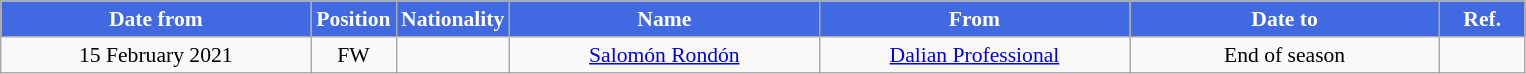<table class="wikitable" style="text-align:center; font-size:90%; ">
<tr>
<th style="background:#4169E1; color:white; width:200px;">Date from</th>
<th style="background:#4169E1; color:white; width:50px;">Position</th>
<th style="background:#4169E1; color:white; width:50px;">Nationality</th>
<th style="background:#4169E1; color:white; width:200px;">Name</th>
<th style="background:#4169E1; color:white; width:200px;">From</th>
<th style="background:#4169E1; color:white; width:200px;">Date to</th>
<th style="background:#4169E1; color:white; width:50px;">Ref.</th>
</tr>
<tr>
<td>15 February 2021</td>
<td>FW</td>
<td></td>
<td><a href='#'>Salomón Rondón</a></td>
<td><a href='#'>Dalian Professional</a></td>
<td>End of season</td>
<td></td>
</tr>
</table>
